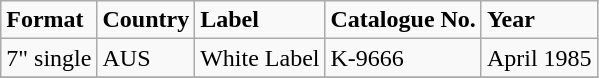<table class="wikitable">
<tr>
<td colspan="1"><strong>Format</strong></td>
<td colspan="1"><strong>Country</strong></td>
<td colspan="1"><strong>Label</strong></td>
<td colspan="1"><strong>Catalogue No.</strong></td>
<td colspan="1"><strong>Year</strong></td>
</tr>
<tr>
<td>7" single</td>
<td>AUS</td>
<td>White Label</td>
<td>K-9666</td>
<td>April 1985</td>
</tr>
<tr>
</tr>
</table>
